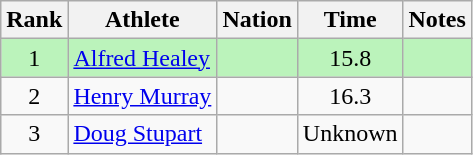<table class="wikitable sortable" style="text-align:center">
<tr>
<th>Rank</th>
<th>Athlete</th>
<th>Nation</th>
<th>Time</th>
<th>Notes</th>
</tr>
<tr bgcolor=bbf3bb>
<td>1</td>
<td align=left><a href='#'>Alfred Healey</a></td>
<td align=left></td>
<td>15.8</td>
<td></td>
</tr>
<tr>
<td>2</td>
<td align=left><a href='#'>Henry Murray</a></td>
<td align=left></td>
<td>16.3</td>
<td></td>
</tr>
<tr>
<td>3</td>
<td align=left><a href='#'>Doug Stupart</a></td>
<td align=left></td>
<td>Unknown</td>
<td></td>
</tr>
</table>
